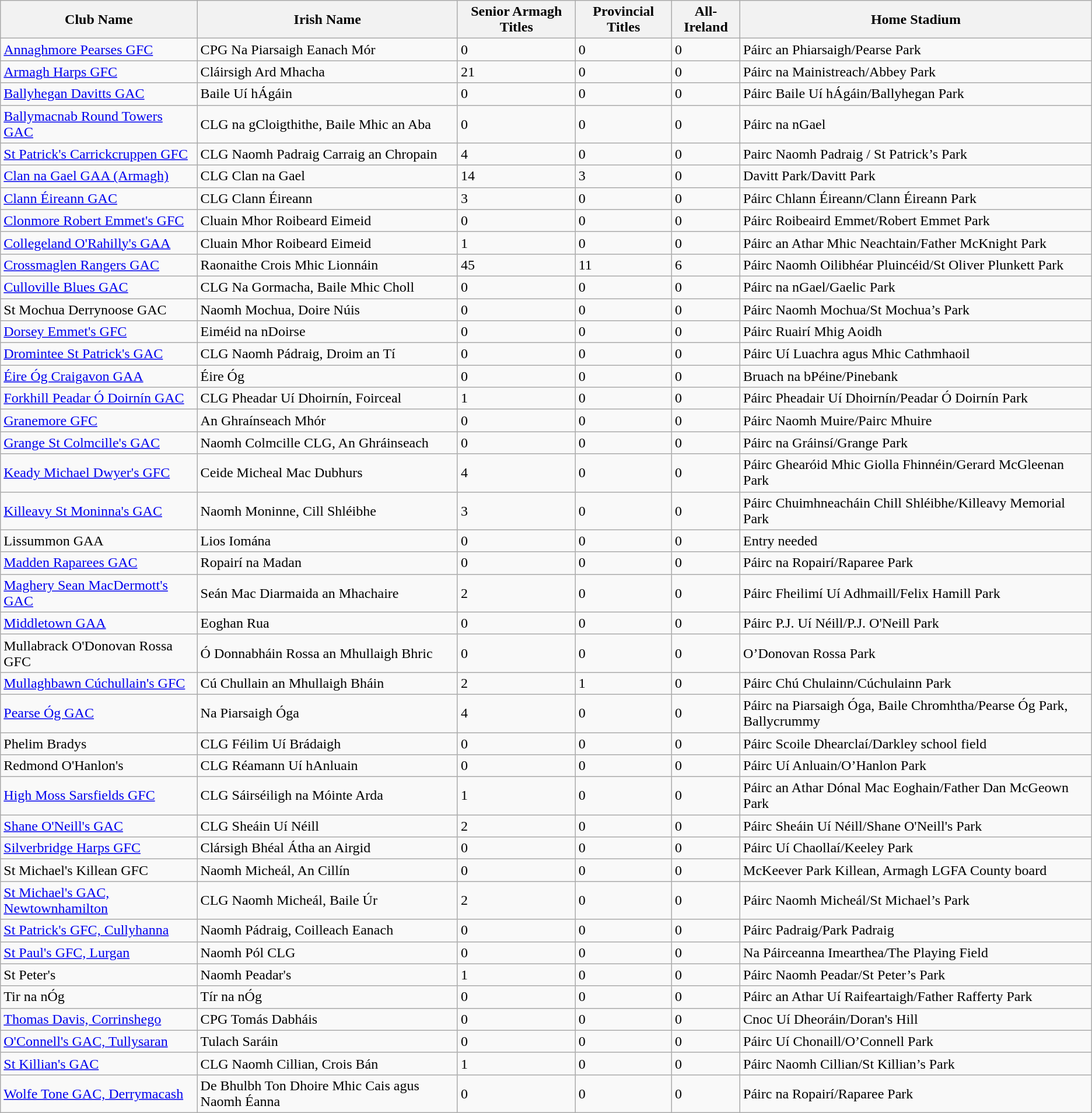<table class="wikitable">
<tr>
<th>Club Name</th>
<th>Irish Name</th>
<th>Senior Armagh Titles</th>
<th>Provincial Titles</th>
<th>All-Ireland</th>
<th>Home Stadium</th>
</tr>
<tr>
<td><a href='#'>Annaghmore Pearses GFC</a></td>
<td>CPG Na Piarsaigh Eanach Mór</td>
<td>0</td>
<td>0</td>
<td>0</td>
<td>Páirc an Phiarsaigh/Pearse Park</td>
</tr>
<tr>
<td><a href='#'>Armagh Harps GFC</a></td>
<td>Cláirsigh Ard Mhacha</td>
<td>21</td>
<td>0</td>
<td>0</td>
<td>Páirc na Mainistreach/Abbey Park</td>
</tr>
<tr>
<td><a href='#'>Ballyhegan Davitts GAC</a></td>
<td>Baile Uí hÁgáin</td>
<td>0</td>
<td>0</td>
<td>0</td>
<td>Páirc Baile Uí hÁgáin/Ballyhegan Park</td>
</tr>
<tr>
<td><a href='#'>Ballymacnab Round Towers GAC</a></td>
<td>CLG na gCloigthithe, Baile Mhic an Aba</td>
<td>0</td>
<td>0</td>
<td>0</td>
<td>Páirc na nGael</td>
</tr>
<tr>
<td><a href='#'>St Patrick's Carrickcruppen GFC</a></td>
<td>CLG Naomh Padraig Carraig an Chropain</td>
<td>4</td>
<td>0</td>
<td>0</td>
<td>Pairc Naomh Padraig / St Patrick’s Park</td>
</tr>
<tr>
<td><a href='#'>Clan na Gael GAA (Armagh)</a></td>
<td>CLG Clan na Gael</td>
<td>14</td>
<td>3</td>
<td>0</td>
<td>Davitt Park/Davitt Park</td>
</tr>
<tr>
<td><a href='#'>Clann Éireann GAC</a></td>
<td>CLG Clann Éireann</td>
<td>3</td>
<td>0</td>
<td>0</td>
<td>Páirc Chlann Éireann/Clann Éireann Park</td>
</tr>
<tr>
<td><a href='#'>Clonmore Robert Emmet's GFC</a></td>
<td>Cluain Mhor Roibeard Eimeid</td>
<td>0</td>
<td>0</td>
<td>0</td>
<td>Páirc Roibeaird Emmet/Robert Emmet Park</td>
</tr>
<tr>
<td><a href='#'>Collegeland O'Rahilly's GAA</a></td>
<td>Cluain Mhor Roibeard Eimeid</td>
<td>1</td>
<td>0</td>
<td>0</td>
<td>Páirc an Athar Mhic Neachtain/Father McKnight Park</td>
</tr>
<tr>
<td><a href='#'>Crossmaglen Rangers GAC</a></td>
<td>Raonaithe Crois Mhic Lionnáin</td>
<td>45</td>
<td>11</td>
<td>6</td>
<td>Páirc Naomh Oilibhéar Pluincéid/St Oliver Plunkett Park</td>
</tr>
<tr>
<td><a href='#'>Culloville Blues GAC</a></td>
<td>CLG Na Gormacha, Baile Mhic Choll</td>
<td>0</td>
<td>0</td>
<td>0</td>
<td>Páirc na nGael/Gaelic Park</td>
</tr>
<tr>
<td>St Mochua Derrynoose GAC</td>
<td>Naomh Mochua, Doire Núis</td>
<td>0</td>
<td>0</td>
<td>0</td>
<td>Páirc Naomh Mochua/St Mochua’s Park</td>
</tr>
<tr>
<td><a href='#'>Dorsey Emmet's GFC</a></td>
<td>Eiméid na nDoirse</td>
<td>0</td>
<td>0</td>
<td>0</td>
<td>Páirc Ruairí Mhig Aoidh</td>
</tr>
<tr>
<td><a href='#'>Dromintee St Patrick's GAC</a></td>
<td>CLG Naomh Pádraig, Droim an Tí</td>
<td>0</td>
<td>0</td>
<td>0</td>
<td>Páirc Uí Luachra agus Mhic Cathmhaoil</td>
</tr>
<tr>
<td><a href='#'>Éire Óg Craigavon GAA</a></td>
<td>Éire Óg</td>
<td>0</td>
<td>0</td>
<td>0</td>
<td>Bruach na bPéine/Pinebank</td>
</tr>
<tr>
<td><a href='#'>Forkhill Peadar Ó Doirnín GAC</a></td>
<td>CLG Pheadar Uí Dhoirnín, Foirceal</td>
<td>1</td>
<td>0</td>
<td>0</td>
<td>Páirc Pheadair Uí Dhoirnín/Peadar Ó Doirnín Park</td>
</tr>
<tr>
<td><a href='#'>Granemore GFC</a></td>
<td>An Ghraínseach Mhór</td>
<td>0</td>
<td>0</td>
<td>0</td>
<td>Páirc Naomh Muire/Pairc Mhuire</td>
</tr>
<tr>
<td><a href='#'>Grange St Colmcille's GAC</a></td>
<td>Naomh Colmcille CLG, An Ghráinseach</td>
<td>0</td>
<td>0</td>
<td>0</td>
<td>Páirc na Gráinsí/Grange Park</td>
</tr>
<tr>
<td><a href='#'>Keady Michael Dwyer's GFC</a></td>
<td>Ceide Micheal Mac Dubhurs</td>
<td>4</td>
<td>0</td>
<td>0</td>
<td>Páirc Ghearóid Mhic Giolla Fhinnéin/Gerard McGleenan Park</td>
</tr>
<tr>
<td><a href='#'>Killeavy St Moninna's GAC</a></td>
<td>Naomh Moninne, Cill Shléibhe</td>
<td>3</td>
<td>0</td>
<td>0</td>
<td>Páirc Chuimhneacháin Chill Shléibhe/Killeavy Memorial Park</td>
</tr>
<tr>
<td>Lissummon GAA</td>
<td>Lios Iomána</td>
<td>0</td>
<td>0</td>
<td>0</td>
<td>Entry needed</td>
</tr>
<tr>
<td><a href='#'>Madden Raparees GAC</a></td>
<td>Ropairí na Madan</td>
<td>0</td>
<td>0</td>
<td>0</td>
<td>Páirc na Ropairí/Raparee Park</td>
</tr>
<tr>
<td><a href='#'>Maghery Sean MacDermott's GAC</a></td>
<td>Seán Mac Diarmaida an Mhachaire</td>
<td>2</td>
<td>0</td>
<td>0</td>
<td>Páirc Fheilimí Uí Adhmaill/Felix Hamill Park</td>
</tr>
<tr>
<td><a href='#'>Middletown GAA</a></td>
<td>Eoghan Rua</td>
<td>0</td>
<td>0</td>
<td>0</td>
<td>Páirc P.J. Uí Néill/P.J. O'Neill Park</td>
</tr>
<tr>
<td>Mullabrack O'Donovan Rossa GFC</td>
<td>Ó Donnabháin Rossa an Mhullaigh Bhric</td>
<td>0</td>
<td>0</td>
<td>0</td>
<td>O’Donovan Rossa Park</td>
</tr>
<tr>
<td><a href='#'>Mullaghbawn Cúchullain's GFC</a></td>
<td>Cú Chullain an Mhullaigh Bháin</td>
<td>2</td>
<td>1</td>
<td>0</td>
<td>Páirc Chú Chulainn/Cúchulainn Park</td>
</tr>
<tr>
<td><a href='#'>Pearse Óg GAC</a></td>
<td>Na Piarsaigh Óga</td>
<td>4</td>
<td>0</td>
<td>0</td>
<td>Páirc na Piarsaigh Óga, Baile Chromhtha/Pearse Óg Park, Ballycrummy</td>
</tr>
<tr>
<td>Phelim Bradys</td>
<td>CLG Féilim Uí Brádaigh</td>
<td>0</td>
<td>0</td>
<td>0</td>
<td>Páirc Scoile Dhearclaí/Darkley school field</td>
</tr>
<tr>
<td>Redmond O'Hanlon's</td>
<td>CLG Réamann Uí hAnluain</td>
<td>0</td>
<td>0</td>
<td>0</td>
<td>Páirc Uí Anluain/O’Hanlon Park</td>
</tr>
<tr>
<td><a href='#'>High Moss Sarsfields GFC</a></td>
<td>CLG Sáirséiligh na Móinte Arda</td>
<td>1</td>
<td>0</td>
<td>0</td>
<td>Páirc an Athar Dónal Mac Eoghain/Father Dan McGeown Park</td>
</tr>
<tr>
<td><a href='#'>Shane O'Neill's GAC</a></td>
<td>CLG Sheáin Uí Néill</td>
<td>2</td>
<td>0</td>
<td>0</td>
<td>Páirc Sheáin Uí Néill/Shane O'Neill's Park</td>
</tr>
<tr>
<td><a href='#'>Silverbridge Harps GFC</a></td>
<td>Clársigh Bhéal Átha an Airgid</td>
<td>0</td>
<td>0</td>
<td>0</td>
<td>Páirc Uí Chaollaí/Keeley Park</td>
</tr>
<tr>
<td>St Michael's Killean GFC</td>
<td>Naomh Micheál, An Cillín</td>
<td>0</td>
<td>0</td>
<td>0</td>
<td>McKeever Park Killean, Armagh LGFA County board</td>
</tr>
<tr>
<td><a href='#'>St Michael's GAC, Newtownhamilton</a></td>
<td>CLG Naomh Micheál, Baile Úr</td>
<td>2</td>
<td>0</td>
<td>0</td>
<td>Páirc Naomh Micheál/St Michael’s Park</td>
</tr>
<tr>
<td><a href='#'>St Patrick's GFC, Cullyhanna</a></td>
<td>Naomh Pádraig, Coilleach Eanach</td>
<td>0</td>
<td>0</td>
<td>0</td>
<td>Páirc Padraig/Park Padraig</td>
</tr>
<tr>
<td><a href='#'>St Paul's GFC, Lurgan</a></td>
<td>Naomh Pól CLG</td>
<td>0</td>
<td>0</td>
<td>0</td>
<td>Na Páirceanna Imearthea/The Playing Field</td>
</tr>
<tr>
<td>St Peter's</td>
<td>Naomh Peadar's</td>
<td>1</td>
<td>0</td>
<td>0</td>
<td>Páirc Naomh Peadar/St Peter’s Park</td>
</tr>
<tr>
<td>Tir na nÓg</td>
<td>Tír na nÓg</td>
<td>0</td>
<td>0</td>
<td>0</td>
<td>Páirc an Athar Uí Raifeartaigh/Father Rafferty Park</td>
</tr>
<tr>
<td><a href='#'>Thomas Davis, Corrinshego</a></td>
<td>CPG Tomás Dabháis</td>
<td>0</td>
<td>0</td>
<td>0</td>
<td>Cnoc Uí Dheoráin/Doran's Hill</td>
</tr>
<tr>
<td><a href='#'>O'Connell's GAC, Tullysaran</a></td>
<td>Tulach Saráin</td>
<td>0</td>
<td>0</td>
<td>0</td>
<td>Páirc Uí Chonaill/O’Connell Park</td>
</tr>
<tr>
<td><a href='#'>St Killian's GAC</a></td>
<td>CLG Naomh Cillian, Crois Bán</td>
<td>1</td>
<td>0</td>
<td>0</td>
<td>Páirc Naomh Cillian/St Killian’s Park</td>
</tr>
<tr>
<td><a href='#'>Wolfe Tone GAC, Derrymacash</a></td>
<td>De Bhulbh Ton Dhoire Mhic Cais agus Naomh Éanna</td>
<td>0</td>
<td>0</td>
<td>0</td>
<td>Páirc na Ropairí/Raparee Park</td>
</tr>
</table>
